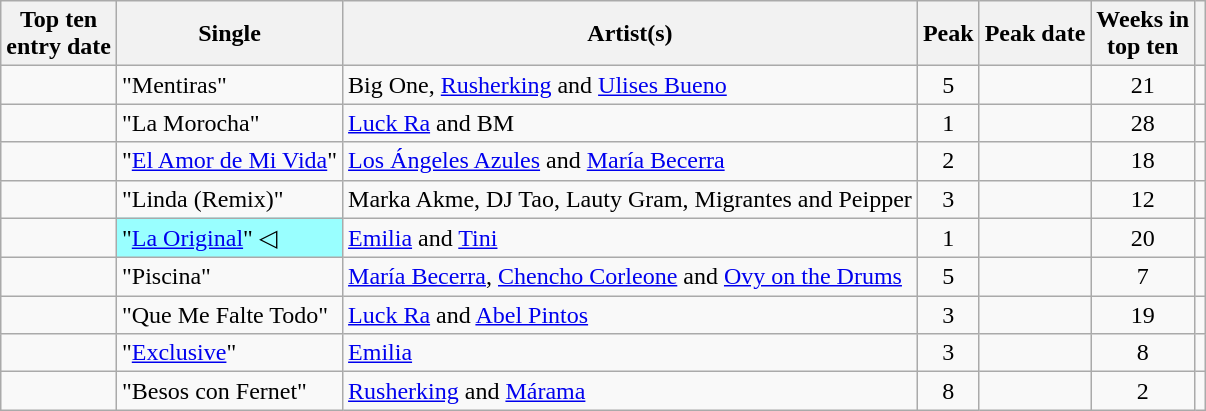<table class="wikitable sortable">
<tr>
<th>Top ten<br>entry date</th>
<th>Single</th>
<th>Artist(s)</th>
<th data-sort-type="number">Peak</th>
<th>Peak date</th>
<th data-sort-type="number">Weeks in<br>top ten</th>
<th></th>
</tr>
<tr>
<td></td>
<td>"Mentiras"</td>
<td>Big One, <a href='#'>Rusherking</a> and <a href='#'>Ulises Bueno</a></td>
<td style="text-align:center;">5</td>
<td></td>
<td style="text-align:center;">21</td>
<td style="text-align:center;"></td>
</tr>
<tr>
<td></td>
<td>"La Morocha"</td>
<td><a href='#'>Luck Ra</a> and BM</td>
<td style="text-align:center;">1</td>
<td></td>
<td style="text-align:center;">28</td>
<td style="text-align:center;"></td>
</tr>
<tr>
<td></td>
<td>"<a href='#'>El Amor de Mi Vida</a>"</td>
<td><a href='#'>Los Ángeles Azules</a> and <a href='#'>María Becerra</a></td>
<td style="text-align:center;">2</td>
<td></td>
<td style="text-align:center;">18</td>
<td style="text-align:center;"></td>
</tr>
<tr>
<td></td>
<td>"Linda (Remix)"</td>
<td>Marka Akme, DJ Tao, Lauty Gram, Migrantes and Peipper</td>
<td style="text-align:center;">3</td>
<td></td>
<td style="text-align:center;">12</td>
<td style="text-align:center;"></td>
</tr>
<tr>
<td></td>
<td style="background:#9ff;">"<a href='#'>La Original</a>" ◁</td>
<td><a href='#'>Emilia</a> and <a href='#'>Tini</a></td>
<td style="text-align:center;">1</td>
<td></td>
<td style="text-align:center;">20</td>
<td style="text-align:center;"></td>
</tr>
<tr>
<td></td>
<td>"Piscina"</td>
<td><a href='#'>María Becerra</a>, <a href='#'>Chencho Corleone</a> and <a href='#'>Ovy on the Drums</a></td>
<td style="text-align:center;">5</td>
<td></td>
<td style="text-align:center;">7</td>
<td style="text-align:center;"></td>
</tr>
<tr>
<td></td>
<td>"Que Me Falte Todo"</td>
<td><a href='#'>Luck Ra</a> and <a href='#'>Abel Pintos</a></td>
<td style="text-align:center;">3</td>
<td></td>
<td style="text-align:center;">19</td>
<td style="text-align:center;"></td>
</tr>
<tr>
<td></td>
<td>"<a href='#'>Exclusive</a>"</td>
<td><a href='#'>Emilia</a></td>
<td style="text-align:center;">3</td>
<td></td>
<td style="text-align:center;">8</td>
<td style="text-align:center;"></td>
</tr>
<tr>
<td></td>
<td>"Besos con Fernet"</td>
<td><a href='#'>Rusherking</a> and <a href='#'>Márama</a></td>
<td style="text-align:center;">8</td>
<td></td>
<td style="text-align:center;">2</td>
<td style="text-align:center;"></td>
</tr>
</table>
